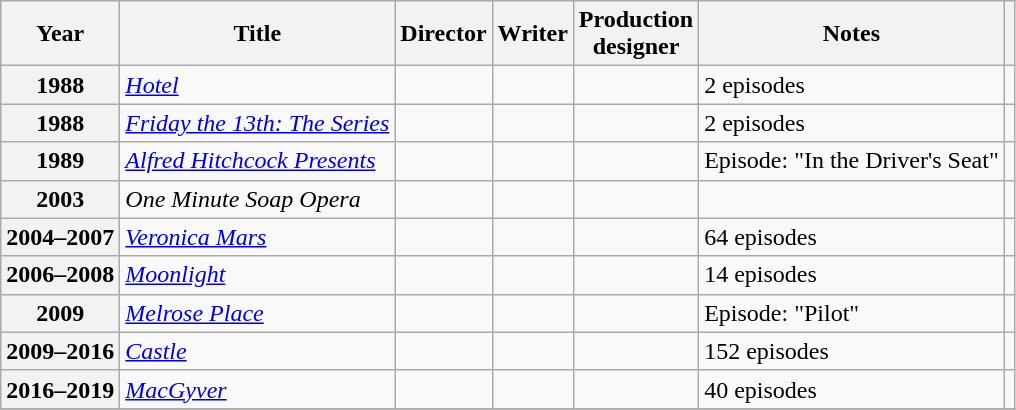<table class="wikitable plainrowheaders sortable" style="margin-right: 0;">
<tr>
<th scope="col">Year</th>
<th scope="col">Title</th>
<th scope="col" class="unsortable">Director</th>
<th scope="col" class="unsortable">Writer</th>
<th scope="col" class="unsortable">Production<br>designer</th>
<th scope="col" class="unsortable">Notes</th>
<th scope="col" class="unsortable"></th>
</tr>
<tr>
<th scope="row">1988</th>
<td><em><a href='#'>Hotel</a></em></td>
<td></td>
<td></td>
<td></td>
<td>2 episodes</td>
<td style="text-align:center;"></td>
</tr>
<tr>
<th scope="row">1988</th>
<td><em><a href='#'>Friday the 13th: The Series</a></em></td>
<td></td>
<td></td>
<td></td>
<td>2 episodes</td>
<td style="text-align:center;"></td>
</tr>
<tr>
<th scope="row">1989</th>
<td><em><a href='#'>Alfred Hitchcock Presents</a></em></td>
<td></td>
<td></td>
<td></td>
<td>Episode: "In the Driver's Seat"</td>
<td style="text-align:center;"></td>
</tr>
<tr>
<th scope="row">2003</th>
<td><em>One Minute Soap Opera</em></td>
<td></td>
<td></td>
<td></td>
<td></td>
<td style="text-align:center;"></td>
</tr>
<tr>
<th scope="row">2004–2007</th>
<td><em><a href='#'>Veronica Mars</a></em></td>
<td></td>
<td></td>
<td></td>
<td>64 episodes</td>
<td style="text-align:center;"></td>
</tr>
<tr>
<th scope="row">2006–2008</th>
<td><em><a href='#'>Moonlight</a></em></td>
<td></td>
<td></td>
<td></td>
<td>14 episodes</td>
<td style="text-align:center;"></td>
</tr>
<tr>
<th scope="row">2009</th>
<td><em><a href='#'>Melrose Place</a></em></td>
<td></td>
<td></td>
<td></td>
<td>Episode: "Pilot"</td>
<td style="text-align:center;"></td>
</tr>
<tr>
<th scope="row">2009–2016</th>
<td><em><a href='#'>Castle</a></em></td>
<td></td>
<td></td>
<td></td>
<td>152 episodes</td>
<td style="text-align:center;"></td>
</tr>
<tr>
<th scope="row">2016–2019</th>
<td><em><a href='#'>MacGyver</a></em></td>
<td></td>
<td></td>
<td></td>
<td>40 episodes</td>
<td style="text-align:center;"></td>
</tr>
<tr>
</tr>
</table>
